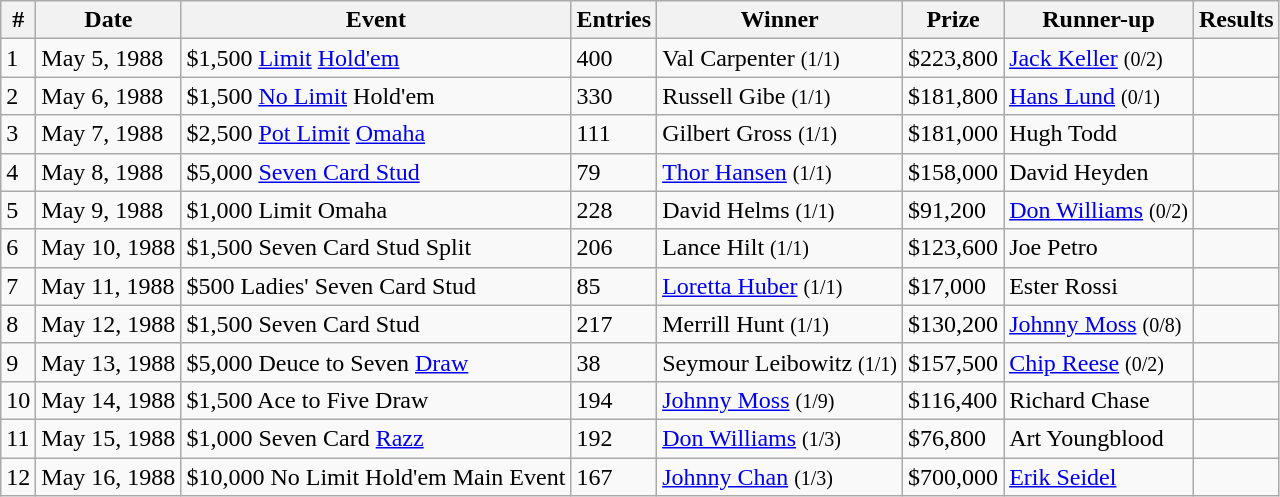<table class="wikitable sortable">
<tr>
<th>#</th>
<th>Date</th>
<th bgcolor="#FFEBAD">Event</th>
<th>Entries</th>
<th bgcolor="#FFEBAD">Winner</th>
<th bgcolor="#FFEBAD">Prize</th>
<th bgcolor="#FFEBAD">Runner-up</th>
<th>Results</th>
</tr>
<tr>
<td>1</td>
<td>May 5, 1988</td>
<td>$1,500 <a href='#'>Limit</a> <a href='#'>Hold'em</a></td>
<td>400</td>
<td>Val Carpenter <small>(1/1)</small></td>
<td>$223,800</td>
<td><a href='#'>Jack Keller</a> <small>(0/2)</small></td>
<td></td>
</tr>
<tr>
<td>2</td>
<td>May 6, 1988</td>
<td>$1,500 <a href='#'>No Limit</a> Hold'em</td>
<td>330</td>
<td>Russell Gibe <small>(1/1)</small></td>
<td>$181,800</td>
<td><a href='#'>Hans Lund</a> <small>(0/1)</small></td>
<td></td>
</tr>
<tr>
<td>3</td>
<td>May 7, 1988</td>
<td>$2,500 <a href='#'>Pot Limit</a> <a href='#'>Omaha</a></td>
<td>111</td>
<td>Gilbert Gross <small>(1/1)</small></td>
<td>$181,000</td>
<td>Hugh Todd</td>
<td></td>
</tr>
<tr>
<td>4</td>
<td>May 8, 1988</td>
<td>$5,000 <a href='#'>Seven Card Stud</a></td>
<td>79</td>
<td><a href='#'>Thor Hansen</a> <small>(1/1)</small></td>
<td>$158,000</td>
<td>David Heyden</td>
<td></td>
</tr>
<tr>
<td>5</td>
<td>May 9, 1988</td>
<td>$1,000 Limit Omaha</td>
<td>228</td>
<td>David Helms <small>(1/1)</small></td>
<td>$91,200</td>
<td><a href='#'>Don Williams</a> <small>(0/2)</small></td>
<td></td>
</tr>
<tr>
<td>6</td>
<td>May 10, 1988</td>
<td>$1,500 Seven Card Stud Split</td>
<td>206</td>
<td>Lance Hilt <small>(1/1)</small></td>
<td>$123,600</td>
<td>Joe Petro</td>
<td></td>
</tr>
<tr>
<td>7</td>
<td>May 11, 1988</td>
<td>$500 Ladies' Seven Card Stud</td>
<td>85</td>
<td><a href='#'>Loretta Huber</a> <small>(1/1)</small></td>
<td>$17,000</td>
<td>Ester Rossi</td>
<td></td>
</tr>
<tr>
<td>8</td>
<td>May 12, 1988</td>
<td>$1,500 Seven Card Stud</td>
<td>217</td>
<td>Merrill Hunt <small>(1/1)</small></td>
<td>$130,200</td>
<td><a href='#'>Johnny Moss</a> <small>(0/8)</small></td>
<td></td>
</tr>
<tr>
<td>9</td>
<td>May 13, 1988</td>
<td>$5,000 Deuce to Seven <a href='#'>Draw</a></td>
<td>38</td>
<td>Seymour Leibowitz <small>(1/1)</small></td>
<td>$157,500</td>
<td><a href='#'>Chip Reese</a> <small>(0/2)</small></td>
<td></td>
</tr>
<tr>
<td>10</td>
<td>May 14, 1988</td>
<td>$1,500 Ace to Five Draw</td>
<td>194</td>
<td><a href='#'>Johnny Moss</a> <small>(1/9)</small></td>
<td>$116,400</td>
<td>Richard Chase</td>
<td></td>
</tr>
<tr>
<td>11</td>
<td>May 15, 1988</td>
<td>$1,000 Seven Card <a href='#'>Razz</a></td>
<td>192</td>
<td><a href='#'>Don Williams</a> <small>(1/3)</small></td>
<td>$76,800</td>
<td>Art Youngblood</td>
<td></td>
</tr>
<tr>
<td>12</td>
<td>May 16, 1988</td>
<td>$10,000 No Limit Hold'em Main Event</td>
<td>167</td>
<td><a href='#'>Johnny Chan</a> <small>(1/3)</small></td>
<td>$700,000</td>
<td><a href='#'>Erik Seidel</a></td>
<td></td>
</tr>
</table>
